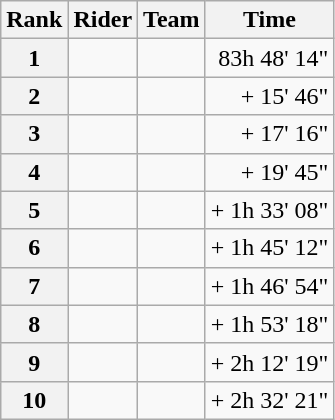<table class="wikitable">
<tr>
<th scope="col">Rank</th>
<th scope="col">Rider</th>
<th scope="col">Team</th>
<th scope="col">Time</th>
</tr>
<tr>
<th scope="row">1</th>
<td> </td>
<td></td>
<td style="text-align:right;">83h 48' 14"</td>
</tr>
<tr>
<th scope="row">2</th>
<td></td>
<td></td>
<td style="text-align:right;">+ 15' 46"</td>
</tr>
<tr>
<th scope="row">3</th>
<td></td>
<td></td>
<td style="text-align:right;">+ 17' 16"</td>
</tr>
<tr>
<th scope="row">4</th>
<td></td>
<td></td>
<td style="text-align:right;">+ 19' 45"</td>
</tr>
<tr>
<th scope="row">5</th>
<td></td>
<td></td>
<td style="text-align:right;">+ 1h 33' 08"</td>
</tr>
<tr>
<th scope="row">6</th>
<td></td>
<td></td>
<td style="text-align:right;">+ 1h 45' 12"</td>
</tr>
<tr>
<th scope="row">7</th>
<td></td>
<td></td>
<td style="text-align:right;">+ 1h 46' 54"</td>
</tr>
<tr>
<th scope="row">8</th>
<td></td>
<td></td>
<td style="text-align:right;">+ 1h 53' 18"</td>
</tr>
<tr>
<th scope="row">9</th>
<td></td>
<td></td>
<td style="text-align:right;">+ 2h 12' 19"</td>
</tr>
<tr>
<th scope="row">10</th>
<td></td>
<td></td>
<td style="text-align:right;">+ 2h 32' 21"</td>
</tr>
</table>
